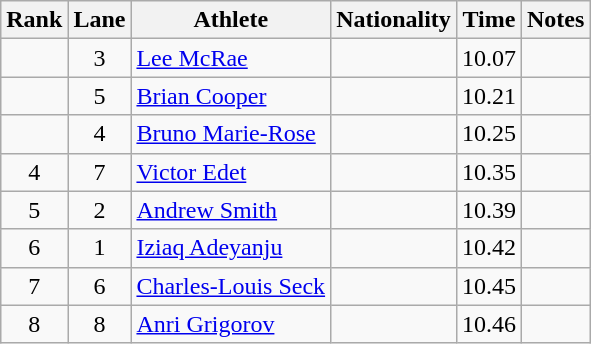<table class="wikitable sortable" style="text-align:center">
<tr>
<th>Rank</th>
<th>Lane</th>
<th>Athlete</th>
<th>Nationality</th>
<th>Time</th>
<th>Notes</th>
</tr>
<tr>
<td></td>
<td>3</td>
<td align=left><a href='#'>Lee McRae</a></td>
<td align=left></td>
<td>10.07</td>
<td></td>
</tr>
<tr>
<td></td>
<td>5</td>
<td align=left><a href='#'>Brian Cooper</a></td>
<td align=left></td>
<td>10.21</td>
<td></td>
</tr>
<tr>
<td></td>
<td>4</td>
<td align=left><a href='#'>Bruno Marie-Rose</a></td>
<td align=left></td>
<td>10.25</td>
<td></td>
</tr>
<tr>
<td>4</td>
<td>7</td>
<td align=left><a href='#'>Victor Edet</a></td>
<td align=left></td>
<td>10.35</td>
<td></td>
</tr>
<tr>
<td>5</td>
<td>2</td>
<td align=left><a href='#'>Andrew Smith</a></td>
<td align=left></td>
<td>10.39</td>
<td></td>
</tr>
<tr>
<td>6</td>
<td>1</td>
<td align=left><a href='#'>Iziaq Adeyanju</a></td>
<td align=left></td>
<td>10.42</td>
<td></td>
</tr>
<tr>
<td>7</td>
<td>6</td>
<td align=left><a href='#'>Charles-Louis Seck</a></td>
<td align=left></td>
<td>10.45</td>
<td></td>
</tr>
<tr>
<td>8</td>
<td>8</td>
<td align=left><a href='#'>Anri Grigorov</a></td>
<td align=left></td>
<td>10.46</td>
<td></td>
</tr>
</table>
